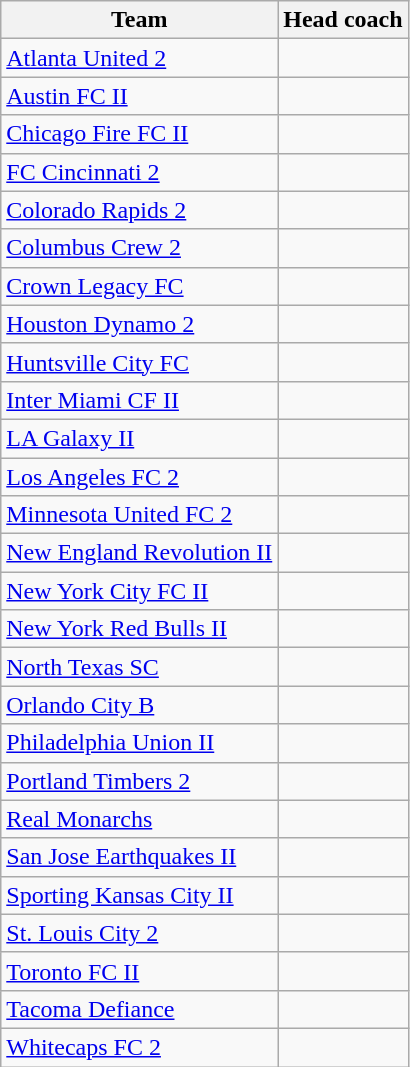<table class="wikitable sortable" style="text-align: left;">
<tr>
<th>Team</th>
<th>Head coach</th>
</tr>
<tr>
<td><a href='#'>Atlanta United 2</a></td>
<td> </td>
</tr>
<tr>
<td><a href='#'>Austin FC II</a></td>
<td> </td>
</tr>
<tr>
<td><a href='#'>Chicago Fire FC II</a></td>
<td> </td>
</tr>
<tr>
<td><a href='#'>FC Cincinnati 2</a></td>
<td> </td>
</tr>
<tr>
<td><a href='#'>Colorado Rapids 2</a></td>
<td> </td>
</tr>
<tr>
<td><a href='#'>Columbus Crew 2</a></td>
<td> </td>
</tr>
<tr>
<td><a href='#'>Crown Legacy FC</a></td>
<td> </td>
</tr>
<tr>
<td><a href='#'>Houston Dynamo 2</a></td>
<td> </td>
</tr>
<tr>
<td><a href='#'>Huntsville City FC</a></td>
<td> </td>
</tr>
<tr>
<td><a href='#'>Inter Miami CF II</a></td>
<td> </td>
</tr>
<tr>
<td><a href='#'>LA Galaxy II</a></td>
<td> </td>
</tr>
<tr>
<td><a href='#'>Los Angeles FC 2</a></td>
<td> </td>
</tr>
<tr>
<td><a href='#'>Minnesota United FC 2</a></td>
<td> </td>
</tr>
<tr>
<td><a href='#'>New England Revolution II</a></td>
<td> </td>
</tr>
<tr>
<td><a href='#'>New York City FC II</a></td>
<td> </td>
</tr>
<tr>
<td><a href='#'>New York Red Bulls II</a></td>
<td> </td>
</tr>
<tr>
<td><a href='#'>North Texas SC</a></td>
<td> </td>
</tr>
<tr>
<td><a href='#'>Orlando City B</a></td>
<td> </td>
</tr>
<tr>
<td><a href='#'>Philadelphia Union II</a></td>
<td> </td>
</tr>
<tr>
<td><a href='#'>Portland Timbers 2</a></td>
<td> </td>
</tr>
<tr>
<td><a href='#'>Real Monarchs</a></td>
<td> </td>
</tr>
<tr>
<td><a href='#'>San Jose Earthquakes II</a></td>
<td> </td>
</tr>
<tr>
<td><a href='#'>Sporting Kansas City II</a></td>
<td> </td>
</tr>
<tr>
<td><a href='#'>St. Louis City 2</a></td>
<td> </td>
</tr>
<tr>
<td><a href='#'>Toronto FC II</a></td>
<td> </td>
</tr>
<tr>
<td><a href='#'>Tacoma Defiance</a></td>
<td> </td>
</tr>
<tr>
<td><a href='#'>Whitecaps FC 2</a></td>
<td> </td>
</tr>
</table>
